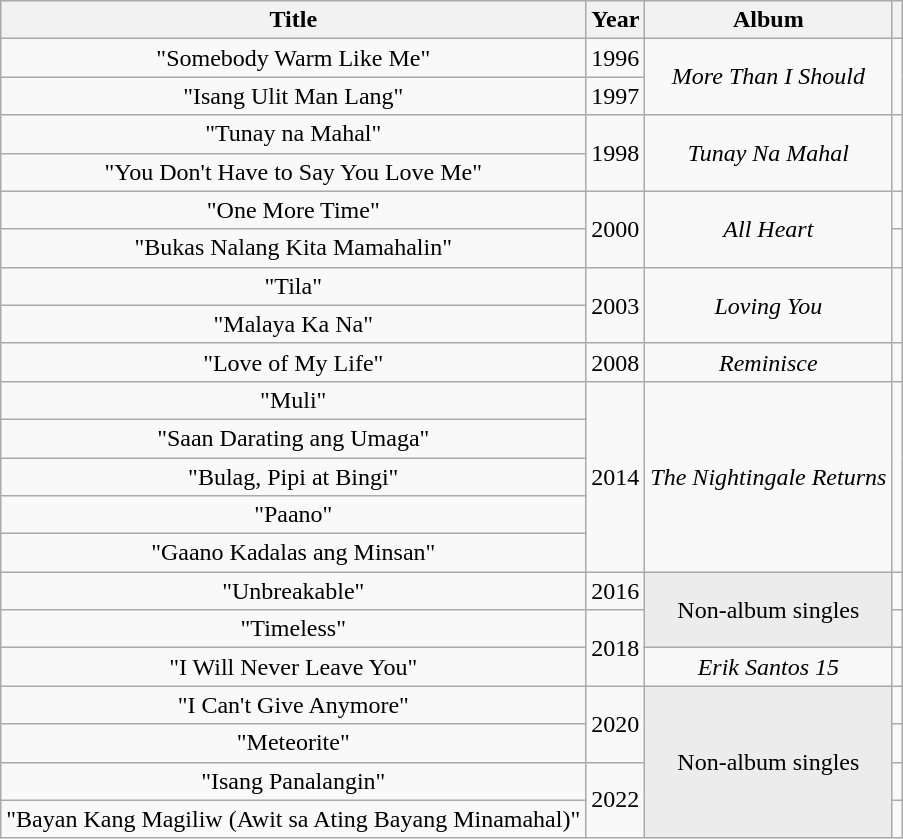<table class="wikitable plainrowheaders" style="text-align:center;">
<tr>
<th scope="col">Title</th>
<th scope="col">Year</th>
<th scope="col">Album</th>
<th scope="col"></th>
</tr>
<tr>
<td>"Somebody Warm Like Me"</td>
<td>1996</td>
<td rowspan="2"><em>More Than I Should</em></td>
<td rowspan="2"></td>
</tr>
<tr>
<td>"Isang Ulit Man Lang"</td>
<td>1997</td>
</tr>
<tr>
<td>"Tunay na Mahal"</td>
<td rowspan="2">1998</td>
<td rowspan="2"><em>Tunay Na Mahal</em></td>
<td rowspan="2"></td>
</tr>
<tr>
<td>"You Don't Have to Say You Love Me"</td>
</tr>
<tr>
<td>"One More Time"</td>
<td rowspan="2">2000</td>
<td rowspan="2"><em>All Heart</em></td>
<td></td>
</tr>
<tr>
<td>"Bukas Nalang Kita Mamahalin"</td>
<td></td>
</tr>
<tr>
<td>"Tila"</td>
<td rowspan="2">2003</td>
<td rowspan="2"><em>Loving You</em></td>
<td rowspan="2"></td>
</tr>
<tr>
<td>"Malaya Ka Na"</td>
</tr>
<tr>
<td>"Love of My Life"</td>
<td>2008</td>
<td><em>Reminisce</em></td>
<td></td>
</tr>
<tr>
<td>"Muli"</td>
<td rowspan="5">2014</td>
<td rowspan="5"><em>The Nightingale Returns</em></td>
<td rowspan="5"></td>
</tr>
<tr>
<td>"Saan Darating ang Umaga"</td>
</tr>
<tr>
<td>"Bulag, Pipi at Bingi"</td>
</tr>
<tr>
<td>"Paano"</td>
</tr>
<tr>
<td>"Gaano Kadalas ang Minsan"</td>
</tr>
<tr>
<td>"Unbreakable"</td>
<td>2016</td>
<td rowspan="2" style="background:#ECECEC;">Non-album singles</td>
<td></td>
</tr>
<tr>
<td>"Timeless"</td>
<td rowspan="2">2018</td>
<td></td>
</tr>
<tr>
<td>"I Will Never Leave You"</td>
<td><em>Erik Santos 15</em></td>
<td></td>
</tr>
<tr>
<td>"I Can't Give Anymore"</td>
<td rowspan="2">2020</td>
<td rowspan="4" style="background:#ECECEC;">Non-album singles</td>
<td></td>
</tr>
<tr>
<td>"Meteorite"</td>
<td></td>
</tr>
<tr>
<td>"Isang Panalangin"</td>
<td rowspan="2">2022</td>
<td></td>
</tr>
<tr>
<td>"Bayan Kang Magiliw (Awit sa Ating Bayang Minamahal)"</td>
<td></td>
</tr>
</table>
